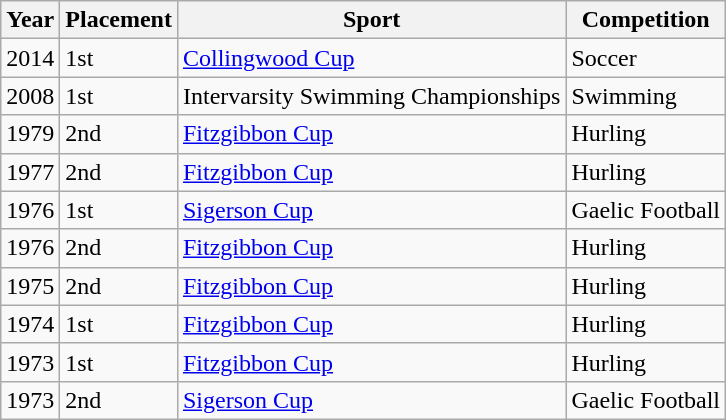<table class="wikitable">
<tr>
<th>Year</th>
<th>Placement</th>
<th>Sport</th>
<th>Competition</th>
</tr>
<tr>
<td>2014</td>
<td>1st</td>
<td><a href='#'>Collingwood Cup</a></td>
<td>Soccer</td>
</tr>
<tr>
<td>2008</td>
<td>1st</td>
<td>Intervarsity Swimming Championships</td>
<td>Swimming</td>
</tr>
<tr>
<td>1979</td>
<td>2nd</td>
<td><a href='#'>Fitzgibbon Cup</a></td>
<td>Hurling</td>
</tr>
<tr>
<td>1977</td>
<td>2nd</td>
<td><a href='#'>Fitzgibbon Cup</a></td>
<td>Hurling</td>
</tr>
<tr>
<td>1976</td>
<td>1st</td>
<td><a href='#'>Sigerson Cup</a></td>
<td>Gaelic Football</td>
</tr>
<tr>
<td>1976</td>
<td>2nd</td>
<td><a href='#'>Fitzgibbon Cup</a></td>
<td>Hurling</td>
</tr>
<tr>
<td>1975</td>
<td>2nd</td>
<td><a href='#'>Fitzgibbon Cup</a></td>
<td>Hurling</td>
</tr>
<tr>
<td>1974</td>
<td>1st</td>
<td><a href='#'>Fitzgibbon Cup</a></td>
<td>Hurling</td>
</tr>
<tr>
<td>1973</td>
<td>1st</td>
<td><a href='#'>Fitzgibbon Cup</a></td>
<td>Hurling</td>
</tr>
<tr>
<td>1973</td>
<td>2nd</td>
<td><a href='#'>Sigerson Cup</a></td>
<td>Gaelic Football</td>
</tr>
</table>
